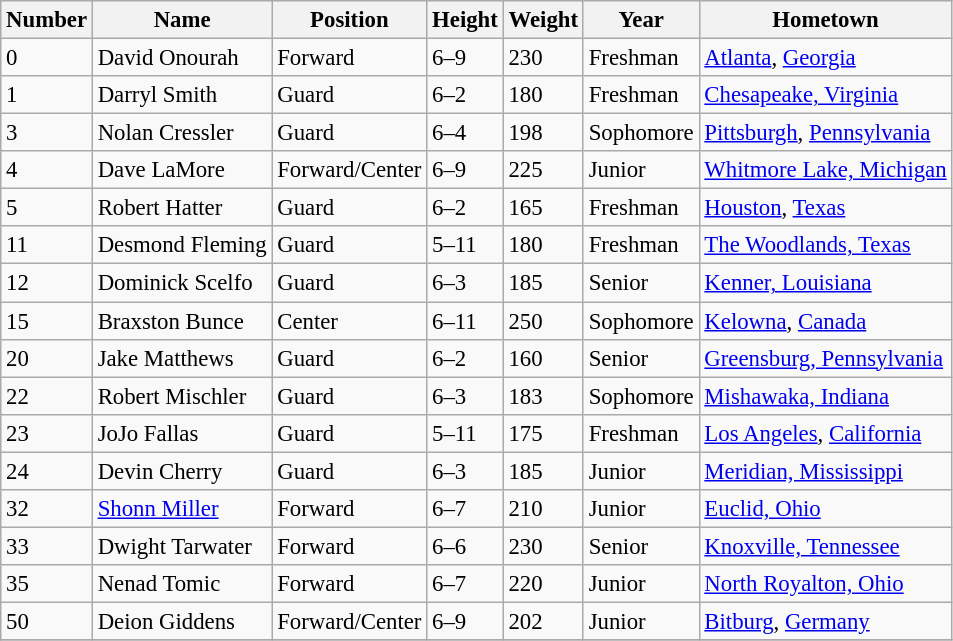<table class="wikitable" style="font-size: 95%;">
<tr>
<th>Number</th>
<th>Name</th>
<th>Position</th>
<th>Height</th>
<th>Weight</th>
<th>Year</th>
<th>Hometown</th>
</tr>
<tr>
<td>0</td>
<td>David Onourah</td>
<td>Forward</td>
<td>6–9</td>
<td>230</td>
<td>Freshman</td>
<td><a href='#'>Atlanta</a>, <a href='#'>Georgia</a></td>
</tr>
<tr>
<td>1</td>
<td>Darryl Smith</td>
<td>Guard</td>
<td>6–2</td>
<td>180</td>
<td>Freshman</td>
<td><a href='#'>Chesapeake, Virginia</a></td>
</tr>
<tr>
<td>3</td>
<td>Nolan Cressler</td>
<td>Guard</td>
<td>6–4</td>
<td>198</td>
<td>Sophomore</td>
<td><a href='#'>Pittsburgh</a>, <a href='#'>Pennsylvania</a></td>
</tr>
<tr>
<td>4</td>
<td>Dave LaMore</td>
<td>Forward/Center</td>
<td>6–9</td>
<td>225</td>
<td>Junior</td>
<td><a href='#'>Whitmore Lake, Michigan</a></td>
</tr>
<tr>
<td>5</td>
<td>Robert Hatter</td>
<td>Guard</td>
<td>6–2</td>
<td>165</td>
<td>Freshman</td>
<td><a href='#'>Houston</a>, <a href='#'>Texas</a></td>
</tr>
<tr>
<td>11</td>
<td>Desmond Fleming</td>
<td>Guard</td>
<td>5–11</td>
<td>180</td>
<td>Freshman</td>
<td><a href='#'>The Woodlands, Texas</a></td>
</tr>
<tr>
<td>12</td>
<td>Dominick Scelfo</td>
<td>Guard</td>
<td>6–3</td>
<td>185</td>
<td>Senior</td>
<td><a href='#'>Kenner, Louisiana</a></td>
</tr>
<tr>
<td>15</td>
<td>Braxston Bunce</td>
<td>Center</td>
<td>6–11</td>
<td>250</td>
<td>Sophomore</td>
<td><a href='#'>Kelowna</a>, <a href='#'>Canada</a></td>
</tr>
<tr>
<td>20</td>
<td>Jake Matthews</td>
<td>Guard</td>
<td>6–2</td>
<td>160</td>
<td>Senior</td>
<td><a href='#'>Greensburg, Pennsylvania</a></td>
</tr>
<tr>
<td>22</td>
<td>Robert Mischler</td>
<td>Guard</td>
<td>6–3</td>
<td>183</td>
<td>Sophomore</td>
<td><a href='#'>Mishawaka, Indiana</a></td>
</tr>
<tr>
<td>23</td>
<td>JoJo Fallas</td>
<td>Guard</td>
<td>5–11</td>
<td>175</td>
<td>Freshman</td>
<td><a href='#'>Los Angeles</a>, <a href='#'>California</a></td>
</tr>
<tr>
<td>24</td>
<td>Devin Cherry</td>
<td>Guard</td>
<td>6–3</td>
<td>185</td>
<td>Junior</td>
<td><a href='#'>Meridian, Mississippi</a></td>
</tr>
<tr>
<td>32</td>
<td><a href='#'>Shonn Miller</a></td>
<td>Forward</td>
<td>6–7</td>
<td>210</td>
<td>Junior</td>
<td><a href='#'>Euclid, Ohio</a></td>
</tr>
<tr>
<td>33</td>
<td>Dwight Tarwater</td>
<td>Forward</td>
<td>6–6</td>
<td>230</td>
<td>Senior</td>
<td><a href='#'>Knoxville, Tennessee</a></td>
</tr>
<tr>
<td>35</td>
<td>Nenad Tomic</td>
<td>Forward</td>
<td>6–7</td>
<td>220</td>
<td>Junior</td>
<td><a href='#'>North Royalton, Ohio</a></td>
</tr>
<tr>
<td>50</td>
<td>Deion Giddens</td>
<td>Forward/Center</td>
<td>6–9</td>
<td>202</td>
<td>Junior</td>
<td><a href='#'>Bitburg</a>, <a href='#'>Germany</a></td>
</tr>
<tr>
</tr>
</table>
